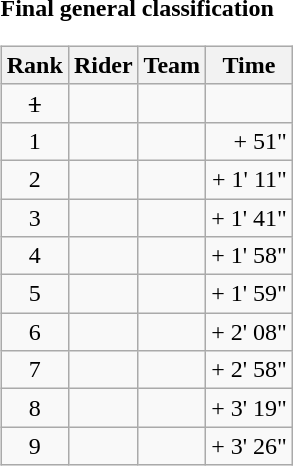<table>
<tr>
<td><strong>Final general classification</strong><br><table class="wikitable">
<tr>
<th scope="col">Rank</th>
<th scope="col">Rider</th>
<th scope="col">Team</th>
<th scope="col">Time</th>
</tr>
<tr>
<td style="text-align:center;"><s>1</s></td>
<td><s></s></td>
<td><s></s></td>
<td style="text-align:right;"><s></s></td>
</tr>
<tr>
<td style="text-align:center;">1</td>
<td></td>
<td></td>
<td style="text-align:right;">+ 51"</td>
</tr>
<tr>
<td style="text-align:center;">2</td>
<td> </td>
<td></td>
<td style="text-align:right;">+ 1' 11"</td>
</tr>
<tr>
<td style="text-align:center;">3</td>
<td></td>
<td></td>
<td style="text-align:right;">+ 1' 41"</td>
</tr>
<tr>
<td style="text-align:center;">4</td>
<td></td>
<td></td>
<td style="text-align:right;">+ 1' 58"</td>
</tr>
<tr>
<td style="text-align:center;">5</td>
<td></td>
<td></td>
<td style="text-align:right;">+ 1' 59"</td>
</tr>
<tr>
<td style="text-align:center;">6</td>
<td></td>
<td></td>
<td style="text-align:right;">+ 2' 08"</td>
</tr>
<tr>
<td style="text-align:center;">7</td>
<td></td>
<td></td>
<td style="text-align:right;">+ 2' 58"</td>
</tr>
<tr>
<td style="text-align:center;">8</td>
<td></td>
<td></td>
<td style="text-align:right;">+ 3' 19"</td>
</tr>
<tr>
<td style="text-align:center;">9</td>
<td></td>
<td></td>
<td style="text-align:right;">+ 3' 26"</td>
</tr>
</table>
</td>
</tr>
</table>
